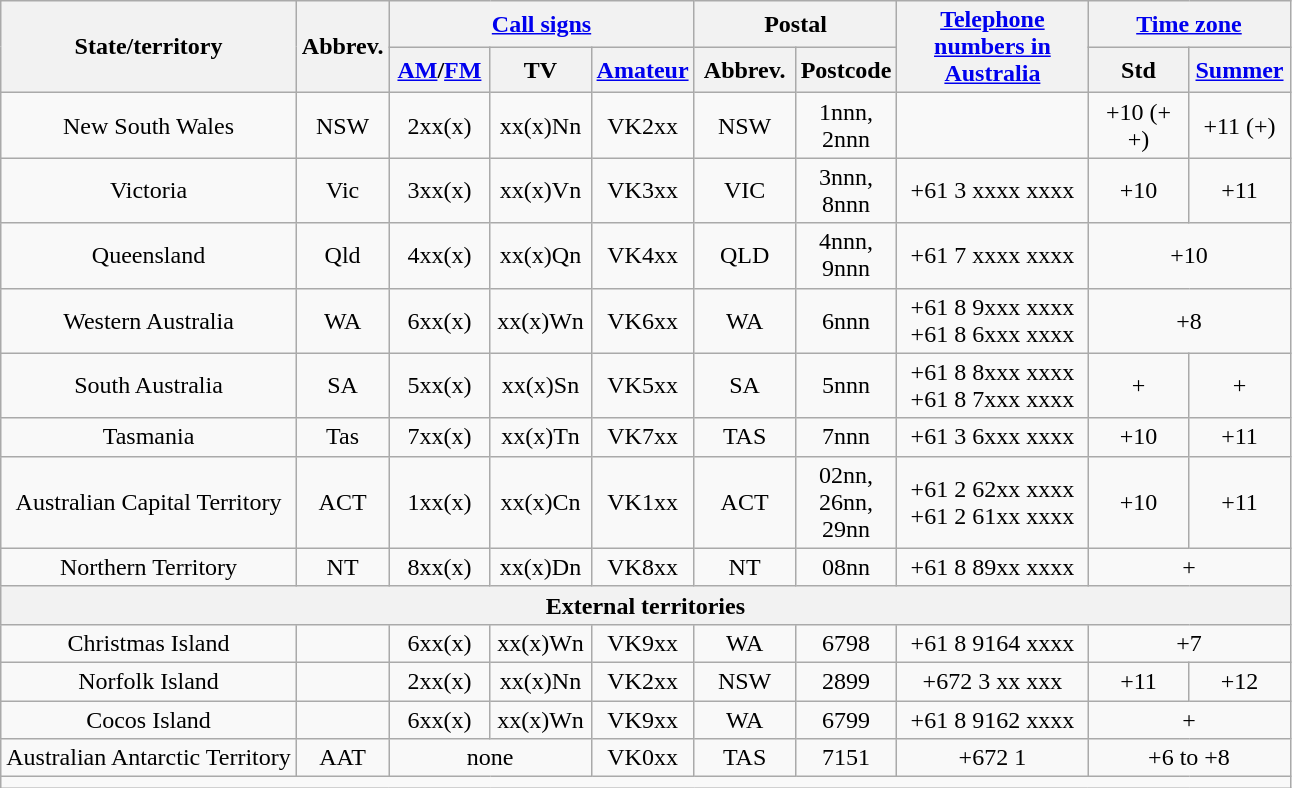<table class="wikitable" style="text-align:center">
<tr>
<th rowspan="2">State/territory</th>
<th rowspan="2">Abbrev.</th>
<th colspan="3"><a href='#'>Call signs</a></th>
<th colspan="2">Postal</th>
<th rowspan="2" style="width:120px"><a href='#'>Telephone numbers in Australia</a></th>
<th colspan="2"><a href='#'>Time zone</a></th>
</tr>
<tr style="background:#efefef">
<th style="width:60px"><a href='#'>AM</a>/<a href='#'>FM</a></th>
<th style="width:60px">TV</th>
<th style="width:60px"><a href='#'>Amateur</a></th>
<th style="width:60px">Abbrev.</th>
<th style="width:60px">Postcode</th>
<th style="width:60px">Std</th>
<th style="width:60px"><a href='#'>Summer</a></th>
</tr>
<tr>
<td>New South Wales</td>
<td>NSW</td>
<td>2xx(x)</td>
<td>xx(x)Nn</td>
<td>VK2xx</td>
<td>NSW</td>
<td>1nnn, 2nnn</td>
<td></td>
<td>+10 (+ +)</td>
<td>+11 (+)</td>
</tr>
<tr>
<td>Victoria</td>
<td>Vic</td>
<td>3xx(x)</td>
<td>xx(x)Vn</td>
<td>VK3xx</td>
<td>VIC</td>
<td>3nnn, 8nnn</td>
<td>+61 3 xxxx xxxx</td>
<td>+10</td>
<td>+11</td>
</tr>
<tr>
<td>Queensland</td>
<td>Qld</td>
<td>4xx(x)</td>
<td>xx(x)Qn</td>
<td>VK4xx</td>
<td>QLD</td>
<td>4nnn, 9nnn</td>
<td>+61 7 xxxx xxxx</td>
<td colspan="2">+10</td>
</tr>
<tr>
<td>Western Australia</td>
<td>WA</td>
<td>6xx(x)</td>
<td>xx(x)Wn</td>
<td>VK6xx</td>
<td>WA</td>
<td>6nnn</td>
<td>+61 8 9xxx xxxx<br>+61 8 6xxx xxxx</td>
<td colspan="2">+8</td>
</tr>
<tr>
<td>South Australia</td>
<td>SA</td>
<td>5xx(x)</td>
<td>xx(x)Sn</td>
<td>VK5xx</td>
<td>SA</td>
<td>5nnn</td>
<td>+61 8 8xxx xxxx<br>+61 8 7xxx xxxx</td>
<td>+</td>
<td>+</td>
</tr>
<tr>
<td>Tasmania</td>
<td>Tas</td>
<td>7xx(x)</td>
<td>xx(x)Tn</td>
<td>VK7xx</td>
<td>TAS</td>
<td>7nnn</td>
<td>+61 3 6xxx xxxx</td>
<td>+10</td>
<td>+11</td>
</tr>
<tr>
<td>Australian Capital Territory</td>
<td>ACT</td>
<td>1xx(x)</td>
<td>xx(x)Cn</td>
<td>VK1xx</td>
<td>ACT</td>
<td>02nn, 26nn, 29nn</td>
<td>+61 2 62xx xxxx<br>+61 2 61xx xxxx</td>
<td>+10</td>
<td>+11</td>
</tr>
<tr>
<td>Northern Territory</td>
<td>NT</td>
<td>8xx(x)</td>
<td>xx(x)Dn</td>
<td>VK8xx</td>
<td>NT</td>
<td>08nn</td>
<td>+61 8 89xx xxxx</td>
<td colspan="2">+</td>
</tr>
<tr>
<th colspan="10">External territories</th>
</tr>
<tr>
<td>Christmas Island</td>
<td></td>
<td>6xx(x)</td>
<td>xx(x)Wn</td>
<td>VK9xx</td>
<td>WA</td>
<td>6798</td>
<td>+61 8 9164 xxxx</td>
<td colspan="2">+7</td>
</tr>
<tr>
<td>Norfolk Island</td>
<td></td>
<td>2xx(x)</td>
<td>xx(x)Nn</td>
<td>VK2xx</td>
<td>NSW</td>
<td>2899</td>
<td>+672 3 xx xxx</td>
<td>+11</td>
<td>+12</td>
</tr>
<tr>
<td>Cocos Island</td>
<td></td>
<td>6xx(x)</td>
<td>xx(x)Wn</td>
<td>VK9xx</td>
<td>WA</td>
<td>6799</td>
<td>+61 8 9162 xxxx</td>
<td colspan="2">+</td>
</tr>
<tr>
<td>Australian Antarctic Territory</td>
<td>AAT</td>
<td colspan="2">none</td>
<td>VK0xx</td>
<td>TAS</td>
<td>7151</td>
<td>+672 1</td>
<td colspan="2">+6 to +8</td>
</tr>
<tr>
<td colspan="10" style="text-align:left"></td>
</tr>
</table>
